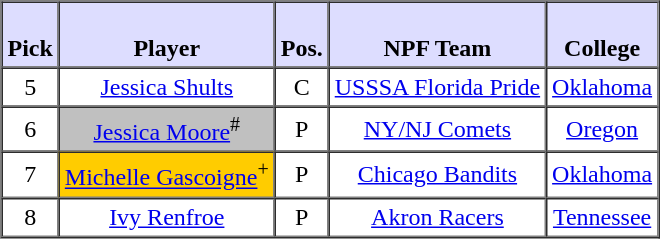<table border="1" cellpadding="3" cellspacing="0" style="text-align:center;">
<tr>
<th style="background:#ddf;"><br>Pick</th>
<th style="background:#ddf;"><br>Player</th>
<th style="background:#ddf;"><br>Pos.</th>
<th style="background:#ddf;"><br>NPF Team</th>
<th style="background:#ddf;"><br>College</th>
</tr>
<tr>
<td>5</td>
<td><a href='#'>Jessica Shults</a></td>
<td>C</td>
<td><a href='#'>USSSA Florida Pride</a></td>
<td><a href='#'>Oklahoma</a></td>
</tr>
<tr>
<td>6</td>
<td style="background:#C0C0C0;"><a href='#'>Jessica Moore</a><sup>#</sup></td>
<td>P</td>
<td><a href='#'>NY/NJ Comets</a></td>
<td><a href='#'>Oregon</a></td>
</tr>
<tr>
<td>7</td>
<td style="background:#FFCC00;"><a href='#'>Michelle Gascoigne</a><sup>+</sup></td>
<td>P</td>
<td><a href='#'>Chicago Bandits</a></td>
<td><a href='#'>Oklahoma</a></td>
</tr>
<tr>
<td>8</td>
<td><a href='#'>Ivy Renfroe</a></td>
<td>P</td>
<td><a href='#'>Akron Racers</a></td>
<td><a href='#'>Tennessee</a></td>
</tr>
</table>
